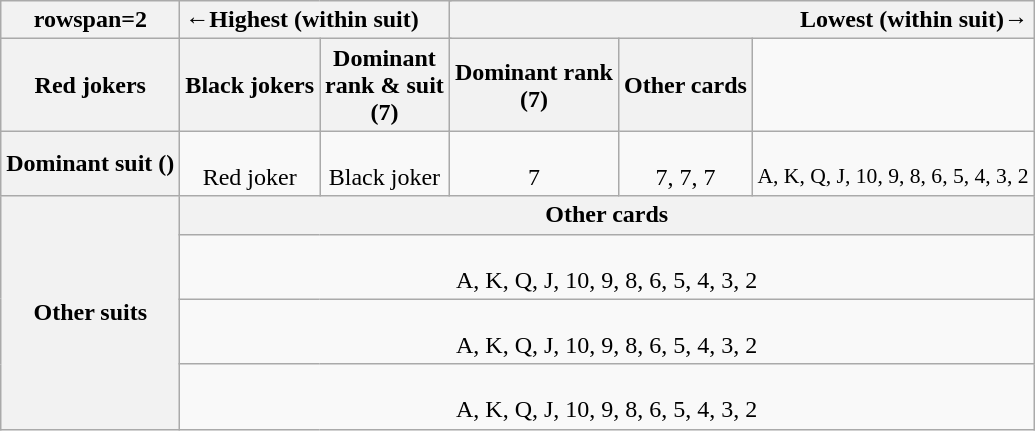<table class="wikitable" style="font-size:100%;text-align:center;">
<tr>
<th>rowspan=2 </th>
<th colspan=3 style="text-align:left;">←Highest (within suit)</th>
<th colspan=3 style="text-align:right;">Lowest (within suit)→</th>
</tr>
<tr>
<th>Red jokers</th>
<th>Black jokers</th>
<th colspan=2>Dominant<br>rank & suit<br>(7)</th>
<th>Dominant rank<br>(7)</th>
<th>Other cards</th>
</tr>
<tr>
<th>Dominant suit ()</th>
<td><br>Red joker</td>
<td><br>Black joker</td>
<td colspan=2><br>7</td>
<td><br>7, 7, 7</td>
<td style="font-size:90%;"><br>A, K, Q, J, 10, 9, 8, 6, 5, 4, 3, 2</td>
</tr>
<tr>
<th rowspan=4>Other suits</th>
<th colspan=6>Other cards</th>
</tr>
<tr>
<td colspan="6"><br>A, K, Q, J, 10, 9, 8, 6, 5, 4, 3, 2</td>
</tr>
<tr>
<td colspan="6"><br>A, K, Q, J, 10, 9, 8, 6, 5, 4, 3, 2</td>
</tr>
<tr>
<td colspan=6><br>A, K, Q, J, 10, 9, 8, 6, 5, 4, 3, 2</td>
</tr>
</table>
